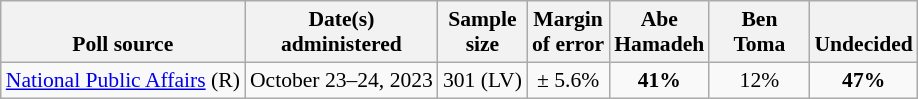<table class="wikitable" style="font-size:90%;text-align:center;">
<tr style="vertical-align:bottom">
<th>Poll source</th>
<th>Date(s)<br>administered</th>
<th>Sample<br>size</th>
<th>Margin<br>of error</th>
<th style="width:60px;">Abe<br>Hamadeh</th>
<th style="width:60px;">Ben<br>Toma</th>
<th>Undecided</th>
</tr>
<tr>
<td style="text-align:left;"><a href='#'>National Public Affairs</a> (R)</td>
<td>October 23–24, 2023</td>
<td>301 (LV)</td>
<td>± 5.6%</td>
<td><strong>41%</strong></td>
<td>12%</td>
<td><strong>47%</strong></td>
</tr>
</table>
